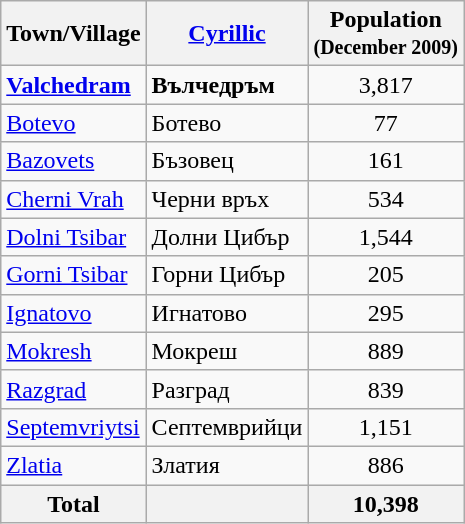<table class="wikitable sortable">
<tr>
<th>Town/Village</th>
<th><a href='#'>Cyrillic</a></th>
<th>Population<br><small>(December 2009)</small></th>
</tr>
<tr>
<td><strong><a href='#'>Valchedram</a></strong></td>
<td><strong>Вълчедръм</strong></td>
<td align="center">3,817</td>
</tr>
<tr>
<td><a href='#'>Botevo</a></td>
<td>Ботево</td>
<td align="center">77</td>
</tr>
<tr>
<td><a href='#'>Bazovets</a></td>
<td>Бъзовец</td>
<td align="center">161</td>
</tr>
<tr>
<td><a href='#'>Cherni Vrah</a></td>
<td>Черни връх</td>
<td align="center">534</td>
</tr>
<tr>
<td><a href='#'>Dolni Tsibar</a></td>
<td>Долни Цибър</td>
<td align="center">1,544</td>
</tr>
<tr>
<td><a href='#'>Gorni Tsibar</a></td>
<td>Горни Цибър</td>
<td align="center">205</td>
</tr>
<tr>
<td><a href='#'>Ignatovo</a></td>
<td>Игнатово</td>
<td align="center">295</td>
</tr>
<tr>
<td><a href='#'>Mokresh</a></td>
<td>Мокреш</td>
<td align="center">889</td>
</tr>
<tr>
<td><a href='#'>Razgrad</a></td>
<td>Разград</td>
<td align="center">839</td>
</tr>
<tr>
<td><a href='#'>Septemvriytsi</a></td>
<td>Септемврийци</td>
<td align="center">1,151</td>
</tr>
<tr>
<td><a href='#'>Zlatia</a></td>
<td>Златия</td>
<td align="center">886</td>
</tr>
<tr>
<th>Total</th>
<th></th>
<th align="center">10,398</th>
</tr>
</table>
